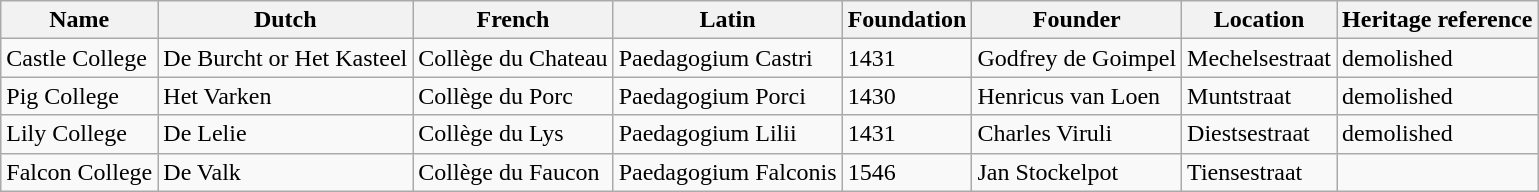<table class="wikitable sortable">
<tr>
<th>Name</th>
<th>Dutch</th>
<th>French</th>
<th>Latin</th>
<th>Foundation</th>
<th>Founder</th>
<th>Location</th>
<th>Heritage reference</th>
</tr>
<tr>
<td>Castle College</td>
<td>De Burcht or Het Kasteel</td>
<td>Collège du Chateau</td>
<td>Paedagogium Castri</td>
<td>1431</td>
<td>Godfrey de Goimpel</td>
<td>Mechelsestraat</td>
<td>demolished</td>
</tr>
<tr>
<td>Pig College</td>
<td>Het Varken</td>
<td>Collège du Porc</td>
<td>Paedagogium Porci</td>
<td>1430</td>
<td>Henricus van Loen</td>
<td>Muntstraat</td>
<td>demolished</td>
</tr>
<tr>
<td>Lily College</td>
<td>De Lelie</td>
<td>Collège du Lys</td>
<td>Paedagogium Lilii</td>
<td>1431</td>
<td>Charles Viruli</td>
<td>Diestsestraat</td>
<td>demolished</td>
</tr>
<tr>
<td>Falcon College</td>
<td>De Valk</td>
<td>Collège du Faucon</td>
<td>Paedagogium Falconis</td>
<td>1546</td>
<td>Jan Stockelpot</td>
<td>Tiensestraat</td>
<td></td>
</tr>
</table>
